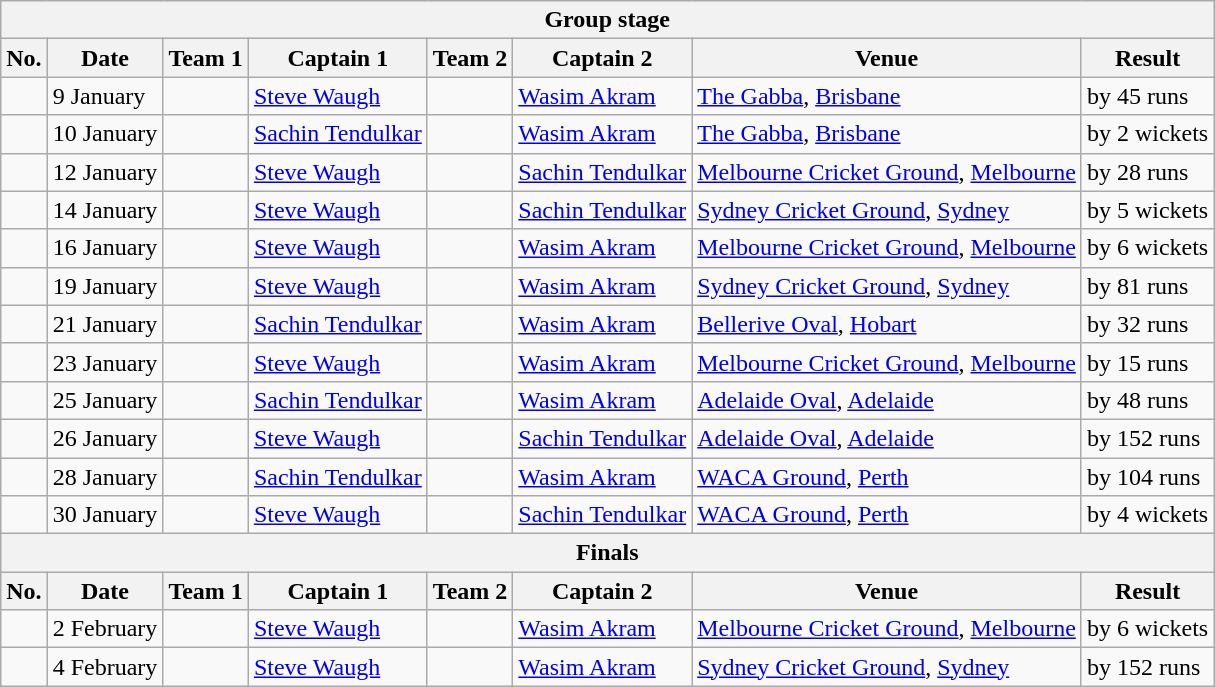<table class="wikitable">
<tr>
<th colspan="9">Group stage</th>
</tr>
<tr>
<th>No.</th>
<th>Date</th>
<th>Team 1</th>
<th>Captain 1</th>
<th>Team 2</th>
<th>Captain 2</th>
<th>Venue</th>
<th>Result</th>
</tr>
<tr>
<td></td>
<td>9 January</td>
<td></td>
<td><a href='#'>Steve Waugh</a></td>
<td></td>
<td><a href='#'>Wasim Akram</a></td>
<td><a href='#'>The Gabba</a>, <a href='#'>Brisbane</a></td>
<td> by 45 runs</td>
</tr>
<tr>
<td></td>
<td>10 January</td>
<td></td>
<td><a href='#'>Sachin Tendulkar</a></td>
<td></td>
<td><a href='#'>Wasim Akram</a></td>
<td><a href='#'>The Gabba</a>, <a href='#'>Brisbane</a></td>
<td> by 2 wickets</td>
</tr>
<tr>
<td></td>
<td>12 January</td>
<td></td>
<td><a href='#'>Steve Waugh</a></td>
<td></td>
<td><a href='#'>Sachin Tendulkar</a></td>
<td><a href='#'>Melbourne Cricket Ground</a>, <a href='#'>Melbourne</a></td>
<td> by 28 runs</td>
</tr>
<tr>
<td></td>
<td>14 January</td>
<td></td>
<td><a href='#'>Steve Waugh</a></td>
<td></td>
<td><a href='#'>Sachin Tendulkar</a></td>
<td><a href='#'>Sydney Cricket Ground</a>, <a href='#'>Sydney</a></td>
<td> by 5 wickets</td>
</tr>
<tr>
<td></td>
<td>16 January</td>
<td></td>
<td><a href='#'>Steve Waugh</a></td>
<td></td>
<td><a href='#'>Wasim Akram</a></td>
<td><a href='#'>Melbourne Cricket Ground</a>, <a href='#'>Melbourne</a></td>
<td> by 6 wickets</td>
</tr>
<tr>
<td></td>
<td>19 January</td>
<td></td>
<td><a href='#'>Steve Waugh</a></td>
<td></td>
<td><a href='#'>Wasim Akram</a></td>
<td><a href='#'>Sydney Cricket Ground</a>, <a href='#'>Sydney</a></td>
<td> by 81 runs</td>
</tr>
<tr>
<td></td>
<td>21 January</td>
<td></td>
<td><a href='#'>Sachin Tendulkar</a></td>
<td></td>
<td><a href='#'>Wasim Akram</a></td>
<td><a href='#'>Bellerive Oval</a>, <a href='#'>Hobart</a></td>
<td> by 32 runs</td>
</tr>
<tr>
<td></td>
<td>23 January</td>
<td></td>
<td><a href='#'>Steve Waugh</a></td>
<td></td>
<td><a href='#'>Wasim Akram</a></td>
<td><a href='#'>Melbourne Cricket Ground</a>, <a href='#'>Melbourne</a></td>
<td> by 15 runs</td>
</tr>
<tr>
<td></td>
<td>25 January</td>
<td></td>
<td><a href='#'>Sachin Tendulkar</a></td>
<td></td>
<td><a href='#'>Wasim Akram</a></td>
<td><a href='#'>Adelaide Oval</a>, <a href='#'>Adelaide</a></td>
<td> by 48 runs</td>
</tr>
<tr>
<td></td>
<td>26 January</td>
<td></td>
<td><a href='#'>Steve Waugh</a></td>
<td></td>
<td><a href='#'>Sachin Tendulkar</a></td>
<td><a href='#'>Adelaide Oval</a>, <a href='#'>Adelaide</a></td>
<td> by 152 runs</td>
</tr>
<tr>
<td></td>
<td>28 January</td>
<td></td>
<td><a href='#'>Sachin Tendulkar</a></td>
<td></td>
<td><a href='#'>Wasim Akram</a></td>
<td><a href='#'>WACA Ground</a>, <a href='#'>Perth</a></td>
<td> by 104 runs</td>
</tr>
<tr>
<td></td>
<td>30 January</td>
<td></td>
<td><a href='#'>Steve Waugh</a></td>
<td></td>
<td><a href='#'>Sachin Tendulkar</a></td>
<td><a href='#'>WACA Ground</a>, <a href='#'>Perth</a></td>
<td> by 4 wickets</td>
</tr>
<tr>
<th colspan="9">Finals</th>
</tr>
<tr>
<th>No.</th>
<th>Date</th>
<th>Team 1</th>
<th>Captain 1</th>
<th>Team 2</th>
<th>Captain 2</th>
<th>Venue</th>
<th>Result</th>
</tr>
<tr>
<td></td>
<td>2 February</td>
<td></td>
<td><a href='#'>Steve Waugh</a></td>
<td></td>
<td><a href='#'>Wasim Akram</a></td>
<td><a href='#'>Melbourne Cricket Ground</a>, <a href='#'>Melbourne</a></td>
<td> by 6 wickets</td>
</tr>
<tr>
<td></td>
<td>4 February</td>
<td></td>
<td><a href='#'>Steve Waugh</a></td>
<td></td>
<td><a href='#'>Wasim Akram</a></td>
<td><a href='#'>Sydney Cricket Ground</a>, <a href='#'>Sydney</a></td>
<td> by 152 runs</td>
</tr>
</table>
